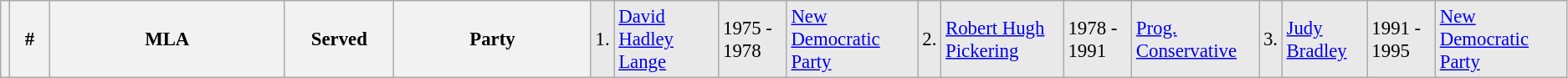<table class="wikitable" style="font-size: 95%; clear:both">
<tr style="background-color:#E9E9E9">
<th></th>
<th style="width: 25px">#</th>
<th style="width: 180px">MLA</th>
<th style="width: 80px">Served</th>
<th style="width: 150px">Party<br></th>
<td>1.</td>
<td><a href='#'>David Hadley Lange</a></td>
<td>1975 - 1978</td>
<td><a href='#'>New Democratic Party</a><br></td>
<td>2.</td>
<td><a href='#'>Robert Hugh Pickering</a></td>
<td>1978 - 1991</td>
<td><a href='#'>Prog. Conservative</a><br></td>
<td>3.</td>
<td><a href='#'>Judy Bradley</a></td>
<td>1991 - 1995</td>
<td><a href='#'>New Democratic Party</a></td>
</tr>
</table>
